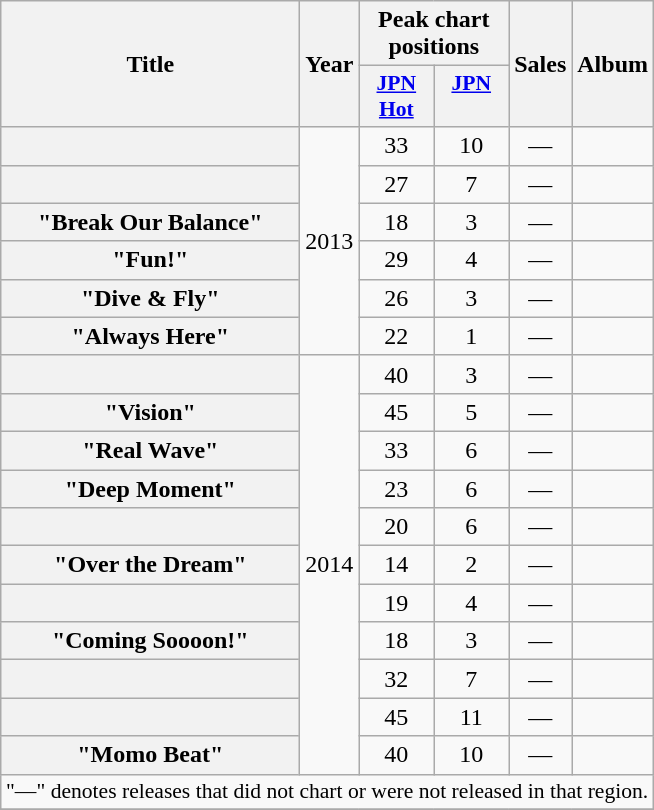<table class="wikitable plainrowheaders" style="text-align:center;">
<tr>
<th scope="col" rowspan="2" style="width:12em;">Title</th>
<th scope="col" rowspan="2">Year</th>
<th scope="col" colspan="2">Peak chart positions</th>
<th scope="col" rowspan="2">Sales</th>
<th scope="col" rowspan="2">Album</th>
</tr>
<tr>
<th scope="col" style="width:3em;font-size:90%;"><a href='#'>JPN<br>Hot</a><br></th>
<th scope="col" style="width:3em;font-size:90%;"><a href='#'>JPN<br></a><br></th>
</tr>
<tr>
<th scope="row"></th>
<td rowspan="6">2013</td>
<td>33</td>
<td>10</td>
<td>—</td>
<td></td>
</tr>
<tr>
<th scope="row"></th>
<td>27</td>
<td>7</td>
<td>—</td>
<td></td>
</tr>
<tr>
<th scope="row">"Break Our Balance"</th>
<td>18</td>
<td>3</td>
<td>—</td>
<td></td>
</tr>
<tr>
<th scope="row">"Fun!"</th>
<td>29</td>
<td>4</td>
<td>—</td>
<td></td>
</tr>
<tr>
<th scope="row">"Dive & Fly"</th>
<td>26</td>
<td>3</td>
<td>—</td>
<td></td>
</tr>
<tr>
<th scope="row">"Always Here"</th>
<td>22</td>
<td>1</td>
<td>—</td>
<td></td>
</tr>
<tr>
<th scope="row"></th>
<td rowspan="11">2014</td>
<td>40</td>
<td>3</td>
<td>—</td>
<td></td>
</tr>
<tr>
<th scope="row">"Vision"</th>
<td>45</td>
<td>5</td>
<td>—</td>
<td></td>
</tr>
<tr>
<th scope="row">"Real Wave"</th>
<td>33</td>
<td>6</td>
<td>—</td>
<td></td>
</tr>
<tr>
<th scope="row">"Deep Moment"</th>
<td>23</td>
<td>6</td>
<td>—</td>
<td></td>
</tr>
<tr>
<th scope="row"></th>
<td>20</td>
<td>6</td>
<td>—</td>
<td></td>
</tr>
<tr>
<th scope="row">"Over the Dream"</th>
<td>14</td>
<td>2</td>
<td>—</td>
<td></td>
</tr>
<tr>
<th scope="row"></th>
<td>19</td>
<td>4</td>
<td>—</td>
<td></td>
</tr>
<tr>
<th scope="row">"Coming Soooon!"</th>
<td>18</td>
<td>3</td>
<td>—</td>
<td></td>
</tr>
<tr>
<th scope="row"></th>
<td>32</td>
<td>7</td>
<td>—</td>
<td></td>
</tr>
<tr>
<th scope="row"></th>
<td>45</td>
<td>11</td>
<td>—</td>
<td></td>
</tr>
<tr>
<th scope="row">"Momo Beat"</th>
<td>40</td>
<td>10</td>
<td>—</td>
<td></td>
</tr>
<tr>
<td colspan="6" style="font-size:90%;">"—" denotes releases that did not chart or were not released in that region.</td>
</tr>
<tr>
</tr>
</table>
